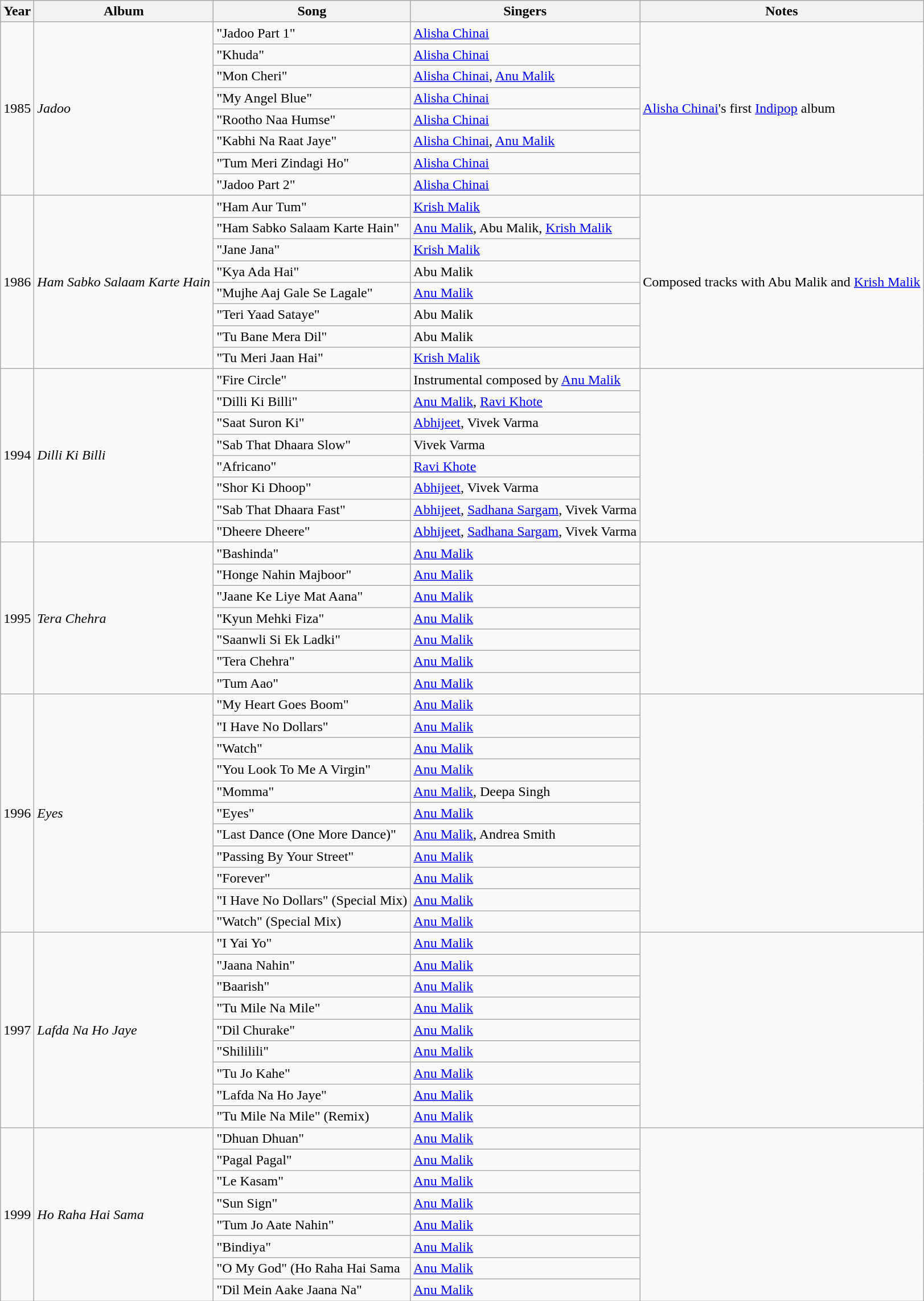<table class="wikitable sortable">
<tr>
<th>Year</th>
<th>Album</th>
<th>Song</th>
<th>Singers</th>
<th>Notes</th>
</tr>
<tr>
<td rowspan="8">1985</td>
<td rowspan="8"><em>Jadoo</em></td>
<td>"Jadoo Part 1"</td>
<td><a href='#'>Alisha Chinai</a></td>
<td rowspan="8"><a href='#'>Alisha Chinai</a>'s first <a href='#'>Indipop</a> album</td>
</tr>
<tr>
<td>"Khuda"</td>
<td><a href='#'>Alisha Chinai</a></td>
</tr>
<tr>
<td>"Mon Cheri"</td>
<td><a href='#'>Alisha Chinai</a>, <a href='#'>Anu Malik</a></td>
</tr>
<tr>
<td>"My Angel Blue"</td>
<td><a href='#'>Alisha Chinai</a></td>
</tr>
<tr>
<td>"Rootho Naa Humse"</td>
<td><a href='#'>Alisha Chinai</a></td>
</tr>
<tr>
<td>"Kabhi Na Raat Jaye"</td>
<td><a href='#'>Alisha Chinai</a>, <a href='#'>Anu Malik</a></td>
</tr>
<tr>
<td>"Tum Meri Zindagi Ho"</td>
<td><a href='#'>Alisha Chinai</a></td>
</tr>
<tr>
<td>"Jadoo Part 2"</td>
<td><a href='#'>Alisha Chinai</a></td>
</tr>
<tr>
<td rowspan="8">1986</td>
<td rowspan="8"><em>Ham Sabko Salaam Karte Hain</em></td>
<td>"Ham Aur Tum"</td>
<td><a href='#'>Krish Malik</a></td>
<td rowspan="8">Composed tracks with Abu Malik and <a href='#'>Krish Malik</a></td>
</tr>
<tr>
<td>"Ham Sabko Salaam Karte Hain"</td>
<td><a href='#'>Anu Malik</a>, Abu Malik, <a href='#'>Krish Malik</a></td>
</tr>
<tr>
<td>"Jane Jana"</td>
<td><a href='#'>Krish Malik</a></td>
</tr>
<tr>
<td>"Kya Ada Hai"</td>
<td>Abu Malik</td>
</tr>
<tr>
<td>"Mujhe Aaj Gale Se Lagale"</td>
<td><a href='#'>Anu Malik</a></td>
</tr>
<tr>
<td>"Teri Yaad Sataye"</td>
<td>Abu Malik</td>
</tr>
<tr>
<td>"Tu Bane Mera Dil"</td>
<td>Abu Malik</td>
</tr>
<tr>
<td>"Tu Meri Jaan Hai"</td>
<td><a href='#'>Krish Malik</a></td>
</tr>
<tr>
<td rowspan="8">1994</td>
<td rowspan="8"><em>Dilli Ki Billi</em></td>
<td>"Fire Circle"</td>
<td>Instrumental composed by <a href='#'>Anu Malik</a></td>
<td rowspan="8"></td>
</tr>
<tr>
<td>"Dilli Ki Billi"</td>
<td><a href='#'>Anu Malik</a>, <a href='#'>Ravi Khote</a></td>
</tr>
<tr>
<td>"Saat Suron Ki"</td>
<td><a href='#'>Abhijeet</a>, Vivek Varma</td>
</tr>
<tr>
<td>"Sab That Dhaara Slow"</td>
<td>Vivek Varma</td>
</tr>
<tr>
<td>"Africano"</td>
<td><a href='#'>Ravi Khote</a></td>
</tr>
<tr>
<td>"Shor Ki Dhoop"</td>
<td><a href='#'>Abhijeet</a>, Vivek Varma</td>
</tr>
<tr>
<td>"Sab That Dhaara Fast"</td>
<td><a href='#'>Abhijeet</a>, <a href='#'>Sadhana Sargam</a>, Vivek Varma</td>
</tr>
<tr>
<td>"Dheere Dheere"</td>
<td><a href='#'>Abhijeet</a>, <a href='#'>Sadhana Sargam</a>, Vivek Varma</td>
</tr>
<tr>
<td rowspan="7">1995</td>
<td rowspan="7"><em>Tera Chehra</em></td>
<td>"Bashinda"</td>
<td><a href='#'>Anu Malik</a></td>
<td rowspan="7"></td>
</tr>
<tr>
<td>"Honge Nahin Majboor"</td>
<td><a href='#'>Anu Malik</a></td>
</tr>
<tr>
<td>"Jaane Ke Liye Mat Aana"</td>
<td><a href='#'>Anu Malik</a></td>
</tr>
<tr>
<td>"Kyun Mehki Fiza"</td>
<td><a href='#'>Anu Malik</a></td>
</tr>
<tr>
<td>"Saanwli Si Ek Ladki"</td>
<td><a href='#'>Anu Malik</a></td>
</tr>
<tr>
<td>"Tera Chehra"</td>
<td><a href='#'>Anu Malik</a></td>
</tr>
<tr>
<td>"Tum Aao"</td>
<td><a href='#'>Anu Malik</a></td>
</tr>
<tr>
<td rowspan="11">1996</td>
<td rowspan="11"><em>Eyes</em></td>
<td>"My Heart Goes Boom"</td>
<td><a href='#'>Anu Malik</a></td>
<td rowspan="11"></td>
</tr>
<tr>
<td>"I Have No Dollars"</td>
<td><a href='#'>Anu Malik</a></td>
</tr>
<tr>
<td>"Watch"</td>
<td><a href='#'>Anu Malik</a></td>
</tr>
<tr>
<td>"You Look To Me A Virgin"</td>
<td><a href='#'>Anu Malik</a></td>
</tr>
<tr>
<td>"Momma"</td>
<td><a href='#'>Anu Malik</a>, Deepa Singh</td>
</tr>
<tr>
<td>"Eyes"</td>
<td><a href='#'>Anu Malik</a></td>
</tr>
<tr>
<td>"Last Dance (One More Dance)"</td>
<td><a href='#'>Anu Malik</a>, Andrea Smith</td>
</tr>
<tr>
<td>"Passing By Your Street"</td>
<td><a href='#'>Anu Malik</a></td>
</tr>
<tr>
<td>"Forever"</td>
<td><a href='#'>Anu Malik</a></td>
</tr>
<tr>
<td>"I Have No Dollars" (Special Mix)</td>
<td><a href='#'>Anu Malik</a></td>
</tr>
<tr>
<td>"Watch" (Special Mix)</td>
<td><a href='#'>Anu Malik</a></td>
</tr>
<tr>
<td rowspan="9">1997</td>
<td rowspan="9"><em>Lafda Na Ho Jaye</em></td>
<td>"I Yai Yo"</td>
<td><a href='#'>Anu Malik</a></td>
<td rowspan="9"></td>
</tr>
<tr>
<td>"Jaana Nahin"</td>
<td><a href='#'>Anu Malik</a></td>
</tr>
<tr>
<td>"Baarish"</td>
<td><a href='#'>Anu Malik</a></td>
</tr>
<tr>
<td>"Tu Mile Na Mile"</td>
<td><a href='#'>Anu Malik</a></td>
</tr>
<tr>
<td>"Dil Churake"</td>
<td><a href='#'>Anu Malik</a></td>
</tr>
<tr>
<td>"Shililili"</td>
<td><a href='#'>Anu Malik</a></td>
</tr>
<tr>
<td>"Tu Jo Kahe"</td>
<td><a href='#'>Anu Malik</a></td>
</tr>
<tr>
<td>"Lafda Na Ho Jaye"</td>
<td><a href='#'>Anu Malik</a></td>
</tr>
<tr>
<td>"Tu Mile Na Mile" (Remix)</td>
<td><a href='#'>Anu Malik</a></td>
</tr>
<tr>
<td rowspan="8">1999</td>
<td rowspan="8"><em>Ho Raha Hai Sama</em></td>
<td>"Dhuan Dhuan"</td>
<td><a href='#'>Anu Malik</a></td>
<td rowspan="8"></td>
</tr>
<tr>
<td>"Pagal Pagal"</td>
<td><a href='#'>Anu Malik</a></td>
</tr>
<tr>
<td>"Le Kasam"</td>
<td><a href='#'>Anu Malik</a></td>
</tr>
<tr>
<td>"Sun Sign"</td>
<td><a href='#'>Anu Malik</a></td>
</tr>
<tr>
<td>"Tum Jo Aate Nahin"</td>
<td><a href='#'>Anu Malik</a></td>
</tr>
<tr>
<td>"Bindiya"</td>
<td><a href='#'>Anu Malik</a></td>
</tr>
<tr>
<td>"O My God" (Ho Raha Hai Sama</td>
<td><a href='#'>Anu Malik</a></td>
</tr>
<tr>
<td>"Dil Mein Aake Jaana Na"</td>
<td><a href='#'>Anu Malik</a></td>
</tr>
</table>
